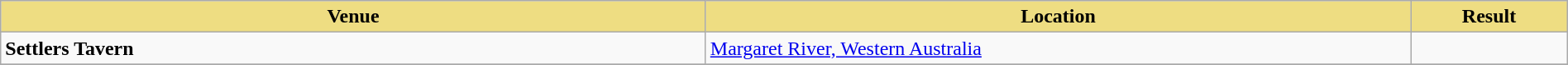<table class="wikitable" width=100%>
<tr>
<th style="width:45%;background:#EEDD82;">Venue</th>
<th style="width:45%;background:#EEDD82;">Location</th>
<th style="width:10%;background:#EEDD82;">Result</th>
</tr>
<tr>
<td><strong>Settlers Tavern</strong></td>
<td><a href='#'>Margaret River, Western Australia</a></td>
<td></td>
</tr>
<tr>
</tr>
</table>
